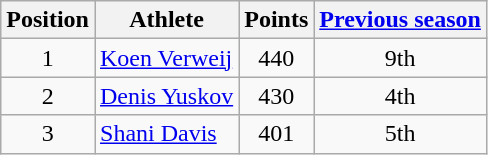<table class="wikitable">
<tr>
<th><strong>Position</strong></th>
<th><strong>Athlete</strong></th>
<th><strong>Points</strong></th>
<th><strong><a href='#'>Previous season</a></strong></th>
</tr>
<tr align="center">
<td>1</td>
<td align="left"> <a href='#'>Koen Verweij</a></td>
<td>440</td>
<td>9th</td>
</tr>
<tr align="center">
<td>2</td>
<td align="left"> <a href='#'>Denis Yuskov</a></td>
<td>430</td>
<td>4th</td>
</tr>
<tr align="center">
<td>3</td>
<td align="left"> <a href='#'>Shani Davis</a></td>
<td>401</td>
<td>5th</td>
</tr>
</table>
